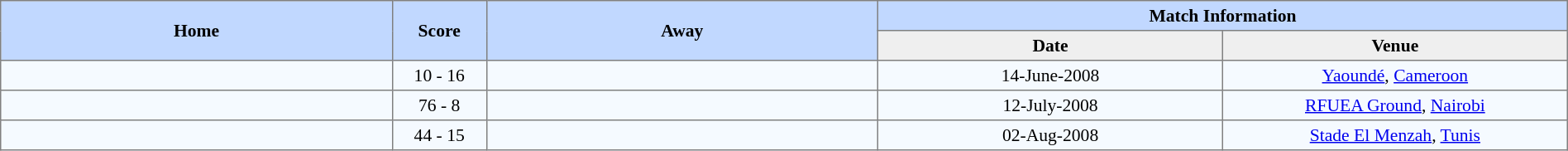<table border=1 style="border-collapse:collapse; font-size:90%; text-align:center;" cellpadding=3 cellspacing=0 width=100%>
<tr bgcolor=#C1D8FF>
<th rowspan=2 width=25%>Home</th>
<th rowspan=2 width=6%>Score</th>
<th rowspan=2 width=25%>Away</th>
<th colspan=6>Match Information</th>
</tr>
<tr bgcolor=#EFEFEF>
<th width=22%>Date</th>
<th width=22%>Venue</th>
</tr>
<tr bgcolor=#F5FAFF>
<td align="right"></td>
<td>10 - 16</td>
<td align="left"><strong></strong></td>
<td>14-June-2008</td>
<td><a href='#'>Yaoundé</a>, <a href='#'>Cameroon</a></td>
</tr>
<tr bgcolor=#F5FAFF>
<td align="right"><strong></strong></td>
<td>76 - 8</td>
<td align="left"></td>
<td>12-July-2008</td>
<td><a href='#'>RFUEA Ground</a>, <a href='#'>Nairobi</a></td>
</tr>
<tr bgcolor=#F5FAFF>
<td align="right"><strong></strong></td>
<td>44 - 15</td>
<td align="left"></td>
<td>02-Aug-2008</td>
<td><a href='#'>Stade El Menzah</a>, <a href='#'>Tunis</a></td>
</tr>
</table>
